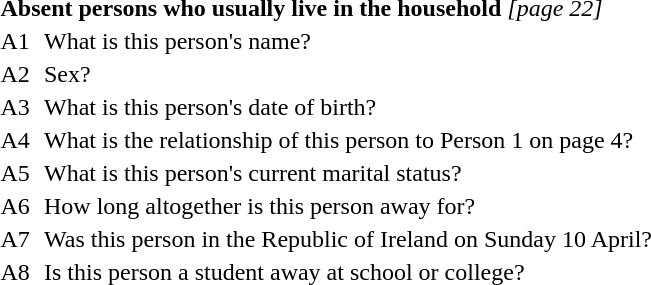<table>
<tr>
<td colspan="2"><strong>Absent persons who usually live in the household</strong> <em>[page 22]</em></td>
</tr>
<tr>
<td width="25">A1</td>
<td>What is this person's name?</td>
</tr>
<tr>
<td>A2</td>
<td>Sex?</td>
</tr>
<tr>
<td>A3</td>
<td>What is this person's date of birth?</td>
</tr>
<tr>
<td>A4</td>
<td>What is the relationship of this person to Person 1 on page 4?</td>
</tr>
<tr>
<td>A5</td>
<td>What is this person's current marital status?</td>
</tr>
<tr>
<td>A6</td>
<td>How long altogether is this person away for?</td>
</tr>
<tr>
<td>A7</td>
<td>Was this person in the Republic of Ireland on Sunday 10 April?</td>
</tr>
<tr>
<td>A8</td>
<td>Is this person a student away at school or college?</td>
</tr>
</table>
